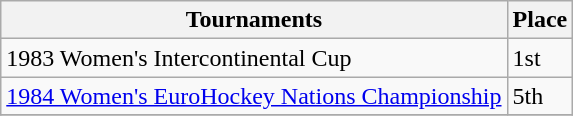<table class="wikitable collapsible">
<tr>
<th>Tournaments</th>
<th>Place</th>
</tr>
<tr>
<td>1983 Women's Intercontinental Cup </td>
<td>1st</td>
</tr>
<tr>
<td><a href='#'>1984 Women's EuroHockey Nations Championship</a></td>
<td>5th</td>
</tr>
<tr>
</tr>
</table>
